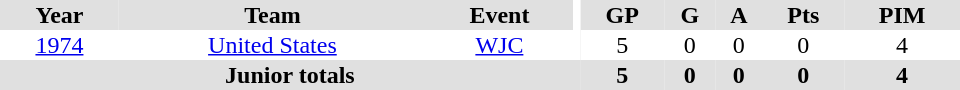<table border="0" cellpadding="1" cellspacing="0" ID="Table3" style="text-align:center; width:40em">
<tr bgcolor="#e0e0e0">
<th>Year</th>
<th>Team</th>
<th>Event</th>
<th rowspan="102" bgcolor="#ffffff"></th>
<th>GP</th>
<th>G</th>
<th>A</th>
<th>Pts</th>
<th>PIM</th>
</tr>
<tr>
<td><a href='#'>1974</a></td>
<td><a href='#'>United States</a></td>
<td><a href='#'>WJC</a></td>
<td>5</td>
<td>0</td>
<td>0</td>
<td>0</td>
<td>4</td>
</tr>
<tr bgcolor="#e0e0e0">
<th colspan="4">Junior totals</th>
<th>5</th>
<th>0</th>
<th>0</th>
<th>0</th>
<th>4</th>
</tr>
</table>
